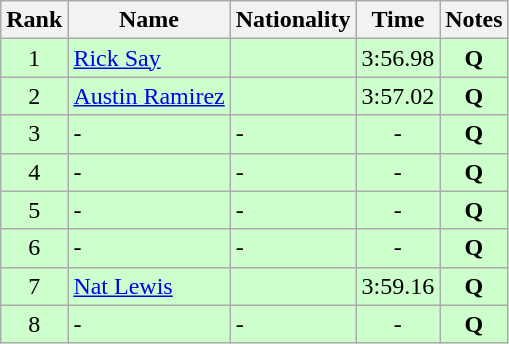<table class="wikitable sortable" style="text-align:center">
<tr>
<th>Rank</th>
<th>Name</th>
<th>Nationality</th>
<th>Time</th>
<th>Notes</th>
</tr>
<tr bgcolor=ccffcc>
<td>1</td>
<td align=left><a href='#'>Rick Say</a></td>
<td align=left></td>
<td>3:56.98</td>
<td><strong>Q</strong></td>
</tr>
<tr bgcolor=ccffcc>
<td>2</td>
<td align=left><a href='#'>Austin Ramirez</a></td>
<td align=left></td>
<td>3:57.02</td>
<td><strong>Q</strong></td>
</tr>
<tr bgcolor=ccffcc>
<td>3</td>
<td align=left>-</td>
<td align=left>-</td>
<td>-</td>
<td><strong>Q</strong></td>
</tr>
<tr bgcolor=ccffcc>
<td>4</td>
<td align=left>-</td>
<td align=left>-</td>
<td>-</td>
<td><strong>Q</strong></td>
</tr>
<tr bgcolor=ccffcc>
<td>5</td>
<td align=left>-</td>
<td align=left>-</td>
<td>-</td>
<td><strong>Q</strong></td>
</tr>
<tr bgcolor=ccffcc>
<td>6</td>
<td align=left>-</td>
<td align=left>-</td>
<td>-</td>
<td><strong>Q</strong></td>
</tr>
<tr bgcolor=ccffcc>
<td>7</td>
<td align=left><a href='#'>Nat Lewis</a></td>
<td align=left></td>
<td>3:59.16</td>
<td><strong>Q</strong></td>
</tr>
<tr bgcolor=ccffcc>
<td>8</td>
<td align=left>-</td>
<td align=left>-</td>
<td>-</td>
<td><strong>Q</strong></td>
</tr>
</table>
